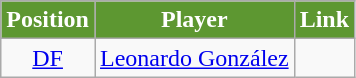<table class=wikitable>
<tr>
<th style="background:#5d9731; color:white; text-align:center;">Position</th>
<th style="background:#5d9731; color:white; text-align:center;">Player</th>
<th style="background:#5d9731; color:white; text-align:center;">Link</th>
</tr>
<tr>
<td align=center><a href='#'>DF</a></td>
<td> <a href='#'>Leonardo González</a></td>
<td></td>
</tr>
</table>
